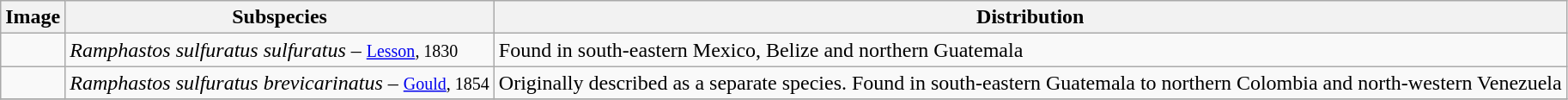<table class="wikitable ">
<tr>
<th>Image</th>
<th>Subspecies</th>
<th>Distribution</th>
</tr>
<tr>
<td></td>
<td><em>Ramphastos sulfuratus sulfuratus</em> – <small><a href='#'>Lesson</a>, 1830</small></td>
<td>Found in south-eastern Mexico, Belize and northern Guatemala</td>
</tr>
<tr>
<td></td>
<td><em>Ramphastos sulfuratus brevicarinatus</em> – <small><a href='#'>Gould</a>, 1854</small></td>
<td>Originally described as a separate species. Found in south-eastern Guatemala to northern Colombia and north-western Venezuela</td>
</tr>
<tr>
</tr>
</table>
